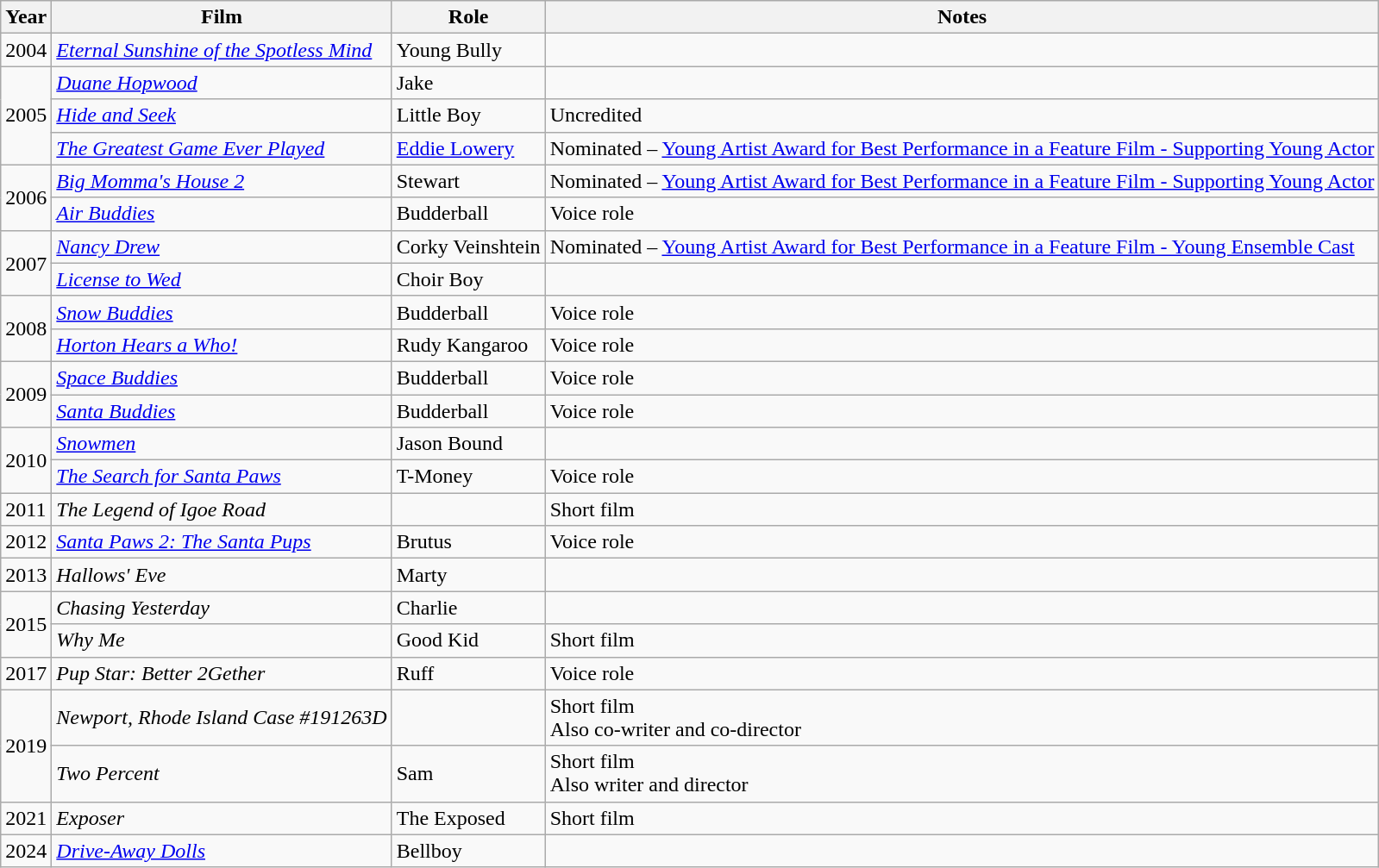<table class="wikitable sortable">
<tr>
<th>Year</th>
<th>Film</th>
<th>Role</th>
<th class=unsortable>Notes</th>
</tr>
<tr>
<td>2004</td>
<td><em><a href='#'>Eternal Sunshine of the Spotless Mind</a></em></td>
<td>Young Bully</td>
<td></td>
</tr>
<tr>
<td rowspan="3">2005</td>
<td><em><a href='#'>Duane Hopwood</a></em></td>
<td>Jake</td>
<td></td>
</tr>
<tr>
<td><em><a href='#'>Hide and Seek</a></em></td>
<td>Little Boy</td>
<td>Uncredited</td>
</tr>
<tr>
<td><em><a href='#'>The Greatest Game Ever Played</a></em></td>
<td><a href='#'>Eddie Lowery</a></td>
<td>Nominated – <a href='#'>Young Artist Award for Best Performance in a Feature Film - Supporting Young Actor</a></td>
</tr>
<tr>
<td rowspan="2">2006</td>
<td><em><a href='#'>Big Momma's House 2</a></em></td>
<td>Stewart</td>
<td>Nominated – <a href='#'>Young Artist Award for Best Performance in a Feature Film - Supporting Young Actor</a></td>
</tr>
<tr>
<td><em><a href='#'>Air Buddies</a></em></td>
<td>Budderball</td>
<td>Voice role</td>
</tr>
<tr>
<td rowspan="2">2007</td>
<td><em><a href='#'>Nancy Drew</a></em></td>
<td>Corky Veinshtein</td>
<td>Nominated – <a href='#'>Young Artist Award for Best Performance in a Feature Film - Young Ensemble Cast</a></td>
</tr>
<tr>
<td><em><a href='#'>License to Wed</a></em></td>
<td>Choir Boy</td>
<td></td>
</tr>
<tr>
<td rowspan="2">2008</td>
<td><em><a href='#'>Snow Buddies</a></em></td>
<td>Budderball</td>
<td>Voice role</td>
</tr>
<tr>
<td><em><a href='#'>Horton Hears a Who!</a></em></td>
<td>Rudy Kangaroo</td>
<td>Voice role</td>
</tr>
<tr>
<td rowspan="2">2009</td>
<td><em><a href='#'>Space Buddies</a></em></td>
<td>Budderball</td>
<td>Voice role</td>
</tr>
<tr>
<td><em><a href='#'>Santa Buddies</a></em></td>
<td>Budderball</td>
<td>Voice role</td>
</tr>
<tr>
<td rowspan="2">2010</td>
<td><em><a href='#'>Snowmen</a></em></td>
<td>Jason Bound</td>
<td></td>
</tr>
<tr>
<td><em><a href='#'>The Search for Santa Paws</a></em></td>
<td>T-Money</td>
<td>Voice role</td>
</tr>
<tr>
<td>2011</td>
<td><em>The Legend of Igoe Road</em></td>
<td></td>
<td>Short film</td>
</tr>
<tr>
<td>2012</td>
<td><em><a href='#'>Santa Paws 2: The Santa Pups</a></em></td>
<td>Brutus</td>
<td>Voice role</td>
</tr>
<tr>
<td>2013</td>
<td><em>Hallows' Eve</em></td>
<td>Marty</td>
<td></td>
</tr>
<tr>
<td rowspan="2">2015</td>
<td><em>Chasing Yesterday</em></td>
<td>Charlie</td>
<td></td>
</tr>
<tr>
<td><em>Why Me</em></td>
<td>Good Kid</td>
<td>Short film</td>
</tr>
<tr>
<td>2017</td>
<td><em>Pup Star: Better 2Gether</em></td>
<td>Ruff</td>
<td>Voice role</td>
</tr>
<tr>
<td rowspan="2">2019</td>
<td><em>Newport, Rhode Island Case #191263D</em></td>
<td></td>
<td>Short film<br>Also co-writer and co-director</td>
</tr>
<tr>
<td><em>Two Percent</em></td>
<td>Sam</td>
<td>Short film<br>Also writer and director</td>
</tr>
<tr>
<td>2021</td>
<td><em>Exposer</em></td>
<td>The Exposed</td>
<td>Short film</td>
</tr>
<tr>
<td>2024</td>
<td><em><a href='#'>Drive-Away Dolls</a></em></td>
<td>Bellboy</td>
<td></td>
</tr>
</table>
